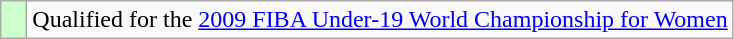<table class="wikitable">
<tr>
<td width=10px bgcolor="#ccffcc"></td>
<td>Qualified for the <a href='#'>2009 FIBA Under-19 World Championship for Women</a></td>
</tr>
</table>
